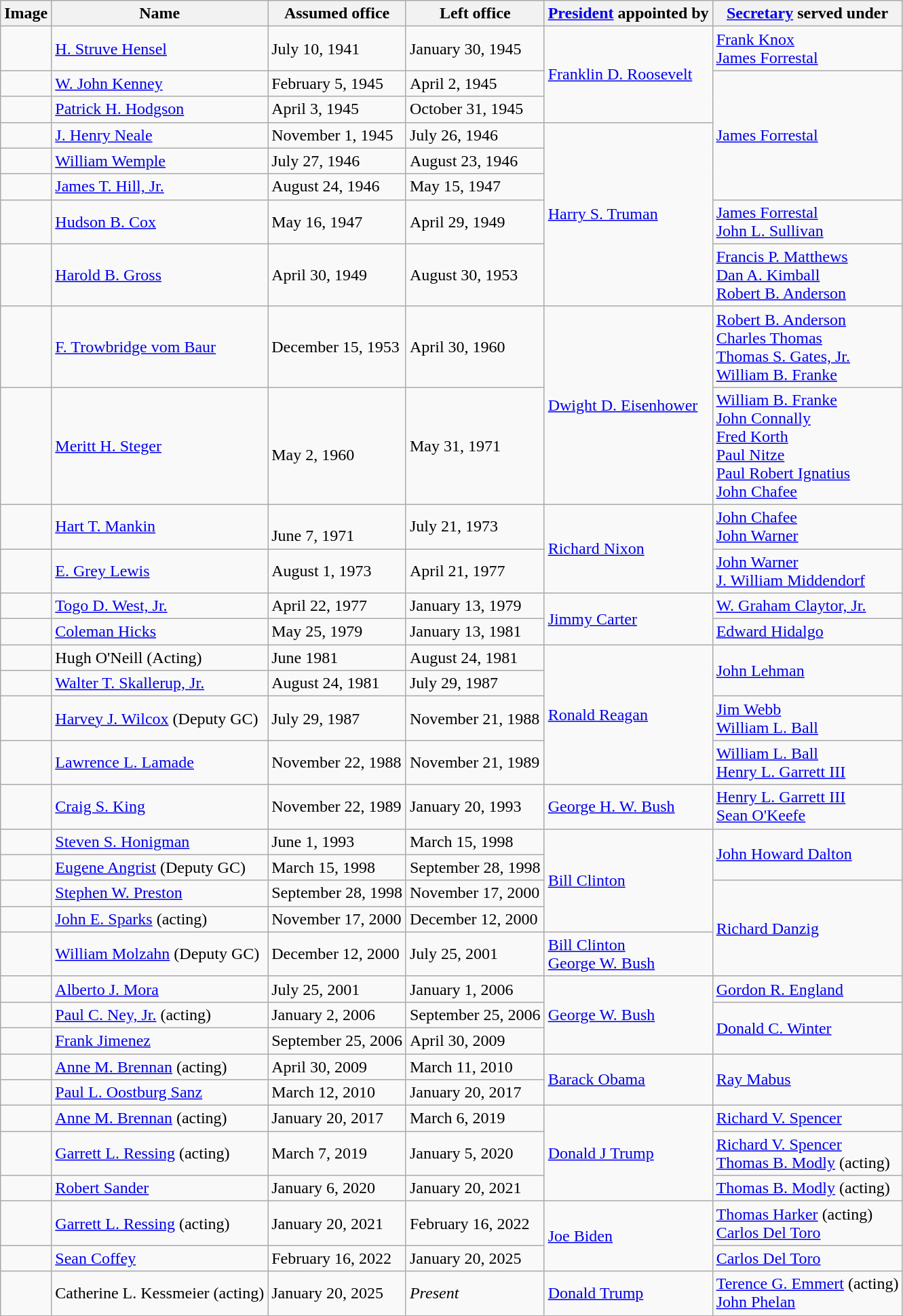<table class="wikitable">
<tr>
<th>Image</th>
<th>Name</th>
<th>Assumed office</th>
<th>Left office</th>
<th><a href='#'>President</a> appointed by</th>
<th><a href='#'>Secretary</a> served under</th>
</tr>
<tr>
<td></td>
<td><a href='#'>H. Struve Hensel</a></td>
<td>July 10, 1941</td>
<td>January 30, 1945</td>
<td rowspan="3"><a href='#'>Franklin D. Roosevelt</a></td>
<td><a href='#'>Frank Knox</a><br><a href='#'>James Forrestal</a></td>
</tr>
<tr>
<td></td>
<td><a href='#'>W. John Kenney</a></td>
<td>February 5, 1945</td>
<td>April 2, 1945</td>
<td rowspan="5"><a href='#'>James Forrestal</a></td>
</tr>
<tr>
<td></td>
<td><a href='#'>Patrick H. Hodgson</a></td>
<td>April 3, 1945</td>
<td>October 31, 1945</td>
</tr>
<tr>
<td></td>
<td><a href='#'>J. Henry Neale</a></td>
<td>November 1, 1945</td>
<td>July 26, 1946</td>
<td rowspan="5"><a href='#'>Harry S. Truman</a></td>
</tr>
<tr>
<td></td>
<td><a href='#'>William Wemple</a></td>
<td>July 27, 1946</td>
<td>August 23, 1946</td>
</tr>
<tr>
<td></td>
<td><a href='#'>James T. Hill, Jr.</a></td>
<td>August 24, 1946</td>
<td>May 15, 1947</td>
</tr>
<tr>
<td></td>
<td><a href='#'>Hudson B. Cox</a></td>
<td>May 16, 1947</td>
<td>April 29, 1949</td>
<td><a href='#'>James Forrestal</a><br><a href='#'>John L. Sullivan</a></td>
</tr>
<tr>
<td></td>
<td><a href='#'>Harold B. Gross</a></td>
<td>April 30, 1949</td>
<td>August 30, 1953</td>
<td><a href='#'>Francis P. Matthews</a><br><a href='#'>Dan A. Kimball</a><br><a href='#'>Robert B. Anderson</a></td>
</tr>
<tr>
<td></td>
<td><a href='#'>F. Trowbridge vom Baur</a></td>
<td>December 15, 1953</td>
<td>April 30, 1960</td>
<td rowspan="2"><a href='#'>Dwight D. Eisenhower</a></td>
<td><a href='#'>Robert B. Anderson</a><br><a href='#'>Charles Thomas</a><br><a href='#'>Thomas S. Gates, Jr.</a><br><a href='#'>William B. Franke</a></td>
</tr>
<tr>
<td></td>
<td><a href='#'>Meritt H. Steger</a></td>
<td><br>May 2, 1960</td>
<td>May 31, 1971</td>
<td><a href='#'>William B. Franke</a><br><a href='#'>John Connally</a><br><a href='#'>Fred Korth</a><br><a href='#'>Paul Nitze</a><br><a href='#'>Paul Robert Ignatius</a><br><a href='#'>John Chafee</a></td>
</tr>
<tr>
<td></td>
<td><a href='#'>Hart T. Mankin</a></td>
<td><br>June 7, 1971</td>
<td>July 21, 1973</td>
<td rowspan="2"><a href='#'>Richard Nixon</a></td>
<td><a href='#'>John Chafee</a><br><a href='#'>John Warner</a></td>
</tr>
<tr>
<td></td>
<td><a href='#'>E. Grey Lewis</a></td>
<td>August 1, 1973</td>
<td>April 21, 1977</td>
<td><a href='#'>John Warner</a><br><a href='#'>J. William Middendorf</a></td>
</tr>
<tr>
<td></td>
<td><a href='#'>Togo D. West, Jr.</a></td>
<td>April 22, 1977</td>
<td>January 13, 1979</td>
<td rowspan="2"><a href='#'>Jimmy Carter</a></td>
<td><a href='#'>W. Graham Claytor, Jr.</a></td>
</tr>
<tr>
<td></td>
<td><a href='#'>Coleman Hicks</a></td>
<td>May 25, 1979</td>
<td>January 13, 1981</td>
<td><a href='#'>Edward Hidalgo</a></td>
</tr>
<tr>
<td></td>
<td>Hugh O'Neill (Acting)</td>
<td>June 1981</td>
<td>August 24, 1981</td>
<td rowspan="4"><a href='#'>Ronald Reagan</a></td>
<td rowspan="2"><a href='#'>John Lehman</a></td>
</tr>
<tr>
<td></td>
<td><a href='#'>Walter T. Skallerup, Jr.</a></td>
<td>August 24, 1981</td>
<td>July 29, 1987</td>
</tr>
<tr>
<td></td>
<td><a href='#'>Harvey J. Wilcox</a> (Deputy GC)</td>
<td>July 29, 1987</td>
<td>November 21, 1988</td>
<td><a href='#'>Jim Webb</a><br><a href='#'>William L. Ball</a></td>
</tr>
<tr>
<td></td>
<td><a href='#'>Lawrence L. Lamade</a></td>
<td>November 22, 1988</td>
<td>November 21, 1989</td>
<td><a href='#'>William L. Ball</a><br><a href='#'>Henry L. Garrett III</a></td>
</tr>
<tr>
<td></td>
<td><a href='#'>Craig S. King</a></td>
<td>November 22, 1989</td>
<td>January 20, 1993</td>
<td><a href='#'>George H. W. Bush</a></td>
<td><a href='#'>Henry L. Garrett III</a><br><a href='#'>Sean O'Keefe</a></td>
</tr>
<tr>
<td></td>
<td><a href='#'>Steven S. Honigman</a></td>
<td>June 1, 1993</td>
<td>March 15, 1998</td>
<td rowspan="4"><a href='#'>Bill Clinton</a></td>
<td rowspan="2"><a href='#'>John Howard Dalton</a></td>
</tr>
<tr>
<td></td>
<td><a href='#'>Eugene Angrist</a> (Deputy GC)</td>
<td>March 15, 1998</td>
<td>September 28, 1998</td>
</tr>
<tr>
<td></td>
<td><a href='#'>Stephen W. Preston</a></td>
<td>September 28, 1998</td>
<td>November 17, 2000</td>
<td rowspan="3"><a href='#'>Richard Danzig</a></td>
</tr>
<tr>
<td></td>
<td><a href='#'>John E. Sparks</a> (acting)</td>
<td>November 17, 2000</td>
<td>December 12, 2000</td>
</tr>
<tr>
<td></td>
<td><a href='#'>William Molzahn</a> (Deputy GC)</td>
<td>December 12, 2000</td>
<td>July 25, 2001</td>
<td><a href='#'>Bill Clinton</a><br><a href='#'>George W. Bush</a></td>
</tr>
<tr>
<td></td>
<td><a href='#'>Alberto J. Mora</a></td>
<td>July 25, 2001</td>
<td>January 1, 2006</td>
<td rowspan="3"><a href='#'>George W. Bush</a></td>
<td><a href='#'>Gordon R. England</a></td>
</tr>
<tr>
<td></td>
<td><a href='#'>Paul C. Ney, Jr.</a> (acting)</td>
<td>January 2, 2006</td>
<td>September 25, 2006</td>
<td rowspan="2"><a href='#'>Donald C. Winter</a></td>
</tr>
<tr>
<td></td>
<td><a href='#'>Frank Jimenez</a></td>
<td>September 25, 2006</td>
<td>April 30, 2009</td>
</tr>
<tr>
<td></td>
<td><a href='#'>Anne M. Brennan</a> (acting)</td>
<td>April 30, 2009</td>
<td>March 11, 2010</td>
<td rowspan="2"><a href='#'>Barack Obama</a></td>
<td rowspan="2"><a href='#'>Ray Mabus</a></td>
</tr>
<tr>
<td></td>
<td><a href='#'>Paul L. Oostburg Sanz</a></td>
<td>March 12, 2010</td>
<td>January 20, 2017</td>
</tr>
<tr>
<td></td>
<td><a href='#'>Anne M. Brennan</a> (acting)</td>
<td>January 20, 2017</td>
<td>March 6, 2019</td>
<td rowspan="3"><a href='#'>Donald J Trump</a></td>
<td><a href='#'>Richard V. Spencer</a></td>
</tr>
<tr>
<td></td>
<td><a href='#'>Garrett L. Ressing</a> (acting)</td>
<td>March 7, 2019</td>
<td>January 5, 2020</td>
<td><a href='#'>Richard V. Spencer</a><br><a href='#'>Thomas B. Modly</a> (acting)</td>
</tr>
<tr>
<td></td>
<td><a href='#'>Robert Sander</a></td>
<td>January 6, 2020</td>
<td>January 20, 2021</td>
<td><a href='#'>Thomas B. Modly</a> (acting)</td>
</tr>
<tr>
<td></td>
<td><a href='#'>Garrett L. Ressing</a> (acting)</td>
<td>January 20, 2021</td>
<td>February 16, 2022</td>
<td rowspan=2><a href='#'>Joe Biden</a></td>
<td><a href='#'>Thomas Harker</a> (acting)<br><a href='#'>Carlos Del Toro</a></td>
</tr>
<tr>
<td></td>
<td><a href='#'>Sean Coffey</a></td>
<td>February 16, 2022</td>
<td>January 20, 2025</td>
<td><a href='#'>Carlos Del Toro</a></td>
</tr>
<tr>
<td></td>
<td>Catherine L. Kessmeier (acting)</td>
<td>January 20, 2025</td>
<td><em>Present</em></td>
<td><a href='#'>Donald Trump</a></td>
<td><a href='#'>Terence G. Emmert</a> (acting)<br><a href='#'>John Phelan</a></td>
</tr>
</table>
